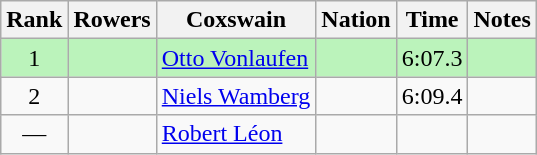<table class="wikitable sortable" style="text-align:center">
<tr>
<th>Rank</th>
<th>Rowers</th>
<th>Coxswain</th>
<th>Nation</th>
<th>Time</th>
<th>Notes</th>
</tr>
<tr bgcolor=bbf3bb>
<td>1</td>
<td align=left></td>
<td align=left><a href='#'>Otto Vonlaufen</a></td>
<td align=left></td>
<td>6:07.3</td>
<td></td>
</tr>
<tr>
<td>2</td>
<td align=left></td>
<td align=left><a href='#'>Niels Wamberg</a></td>
<td align=left></td>
<td>6:09.4</td>
<td></td>
</tr>
<tr>
<td data-sort-value=3>—</td>
<td align=left></td>
<td align=left><a href='#'>Robert Léon</a></td>
<td align=left></td>
<td data-sort-value=9:99.9></td>
<td></td>
</tr>
</table>
